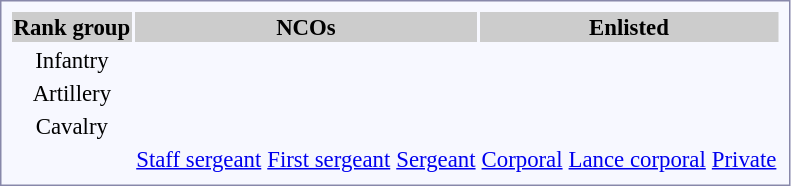<table style="border:1px solid #8888aa; background-color:#f7f8ff; padding:5px; font-size:95%; margin: 0px 12px 12px 0px; text-align:center;">
<tr bgcolor="#CCCCCC">
<th>Rank group</th>
<th colspan=3>NCOs</th>
<th colspan=3>Enlisted</th>
</tr>
<tr>
<td>Infantry</td>
<td></td>
<td></td>
<td></td>
<td></td>
<td></td>
<td></td>
</tr>
<tr>
<td>Artillery</td>
<td></td>
<td></td>
<td></td>
<td></td>
<td></td>
<td></td>
</tr>
<tr>
<td>Cavalry</td>
<td></td>
<td></td>
<td></td>
<td></td>
<td></td>
<td></td>
</tr>
<tr>
<td></td>
<td><a href='#'>Staff sergeant</a></td>
<td><a href='#'>First sergeant</a></td>
<td><a href='#'>Sergeant</a></td>
<td><a href='#'>Corporal</a></td>
<td><a href='#'>Lance corporal</a></td>
<td><a href='#'>Private</a></td>
</tr>
</table>
